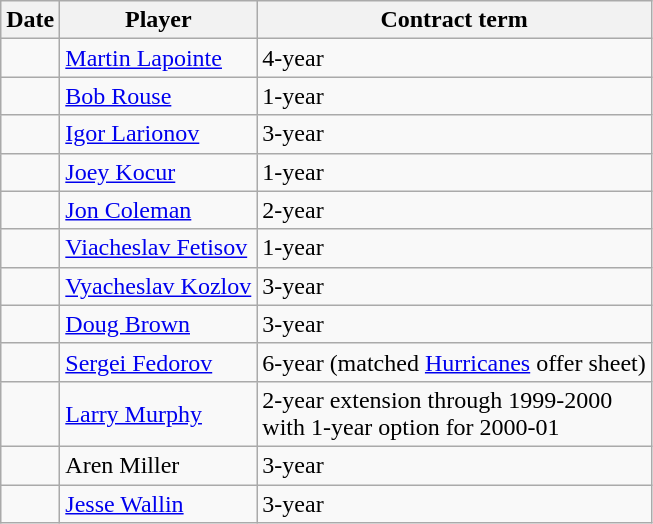<table class="wikitable">
<tr>
<th>Date</th>
<th>Player</th>
<th>Contract term</th>
</tr>
<tr>
<td></td>
<td><a href='#'>Martin Lapointe</a></td>
<td>4-year</td>
</tr>
<tr>
<td></td>
<td><a href='#'>Bob Rouse</a></td>
<td>1-year</td>
</tr>
<tr>
<td></td>
<td><a href='#'>Igor Larionov</a></td>
<td>3-year</td>
</tr>
<tr>
<td></td>
<td><a href='#'>Joey Kocur</a></td>
<td>1-year</td>
</tr>
<tr>
<td></td>
<td><a href='#'>Jon Coleman</a></td>
<td>2-year</td>
</tr>
<tr>
<td></td>
<td><a href='#'>Viacheslav Fetisov</a></td>
<td>1-year</td>
</tr>
<tr>
<td></td>
<td><a href='#'>Vyacheslav Kozlov</a></td>
<td>3-year</td>
</tr>
<tr>
<td></td>
<td><a href='#'>Doug Brown</a></td>
<td>3-year</td>
</tr>
<tr>
<td></td>
<td><a href='#'>Sergei Fedorov</a></td>
<td>6-year (matched <a href='#'>Hurricanes</a> offer sheet)</td>
</tr>
<tr>
<td></td>
<td><a href='#'>Larry Murphy</a></td>
<td>2-year extension through 1999-2000 <br>with 1-year option for 2000-01</td>
</tr>
<tr>
<td></td>
<td>Aren Miller</td>
<td>3-year</td>
</tr>
<tr>
<td></td>
<td><a href='#'>Jesse Wallin</a></td>
<td>3-year</td>
</tr>
</table>
